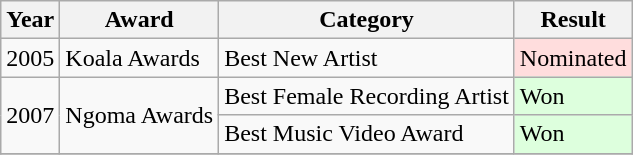<table class="wikitable" border="1">
<tr>
<th>Year</th>
<th>Award</th>
<th>Category</th>
<th>Result</th>
</tr>
<tr>
<td rowspan=1>2005</td>
<td>Koala Awards</td>
<td>Best New Artist</td>
<td style="background: #ffdddd">Nominated</td>
</tr>
<tr>
<td rowspan=2>2007</td>
<td rowspan=2>Ngoma Awards</td>
<td>Best Female Recording Artist</td>
<td style="background: #ddffdd">Won</td>
</tr>
<tr>
<td>Best Music Video Award</td>
<td style="background: #ddffdd">Won</td>
</tr>
<tr>
</tr>
</table>
